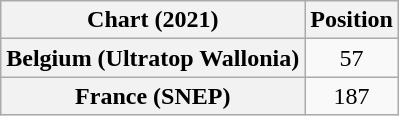<table class="wikitable sortable plainrowheaders" style="text-align:center">
<tr>
<th scope="col">Chart (2021)</th>
<th scope="col">Position</th>
</tr>
<tr>
<th scope="row">Belgium (Ultratop Wallonia)</th>
<td>57</td>
</tr>
<tr>
<th scope="row">France (SNEP)</th>
<td>187</td>
</tr>
</table>
